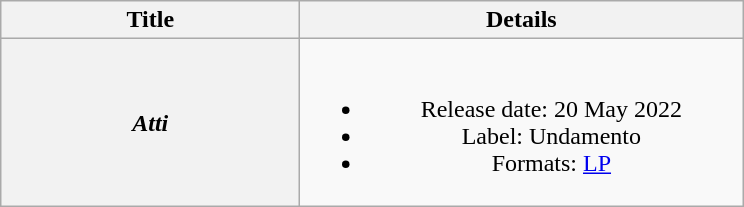<table class="wikitable plainrowheaders" style="text-align:center;">
<tr>
<th style="width:12em;">Title</th>
<th style="width:18em;">Details</th>
</tr>
<tr>
<th scope="row"><em>Atti</em></th>
<td><br><ul><li>Release date: 20 May 2022</li><li>Label: Undamento</li><li>Formats: <a href='#'>LP</a></li></ul></td>
</tr>
</table>
